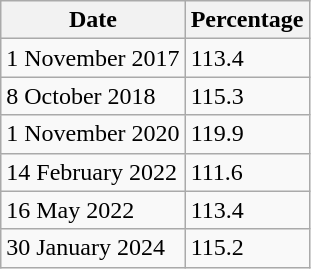<table class="wikitable" style="text-align:left;">
<tr>
<th>Date</th>
<th>Percentage</th>
</tr>
<tr>
<td>1 November 2017</td>
<td>113.4</td>
</tr>
<tr>
<td>8 October 2018</td>
<td>115.3</td>
</tr>
<tr>
<td>1 November 2020</td>
<td>119.9</td>
</tr>
<tr>
<td>14 February 2022</td>
<td>111.6</td>
</tr>
<tr>
<td>16 May 2022</td>
<td>113.4</td>
</tr>
<tr>
<td>30 January 2024</td>
<td>115.2</td>
</tr>
</table>
